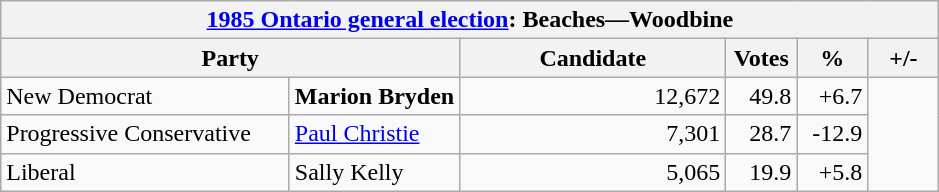<table class="wikitable">
<tr>
<th colspan="6"><a href='#'>1985 Ontario general election</a>: <strong>Beaches—Woodbine</strong></th>
</tr>
<tr>
<th colspan="2" style="width: 200px">Party</th>
<th style="width: 170px">Candidate</th>
<th style="width: 40px">Votes</th>
<th style="width: 40px">%</th>
<th style="width: 40px">+/-</th>
</tr>
<tr>
<td style="width: 185px">New Democrat</td>
<td><strong>Marion Bryden</strong></td>
<td align=right>12,672</td>
<td align=right>49.8</td>
<td align=right>+6.7</td>
</tr>
<tr>
<td style="width: 185px">Progressive Conservative</td>
<td><a href='#'>Paul Christie</a></td>
<td align=right>7,301</td>
<td align=right>28.7</td>
<td align=right>-12.9</td>
</tr>
<tr>
<td style="width: 185px">Liberal</td>
<td>Sally Kelly</td>
<td align=right>5,065</td>
<td align=right>19.9</td>
<td align=right>+5.8<br></td>
</tr>
</table>
